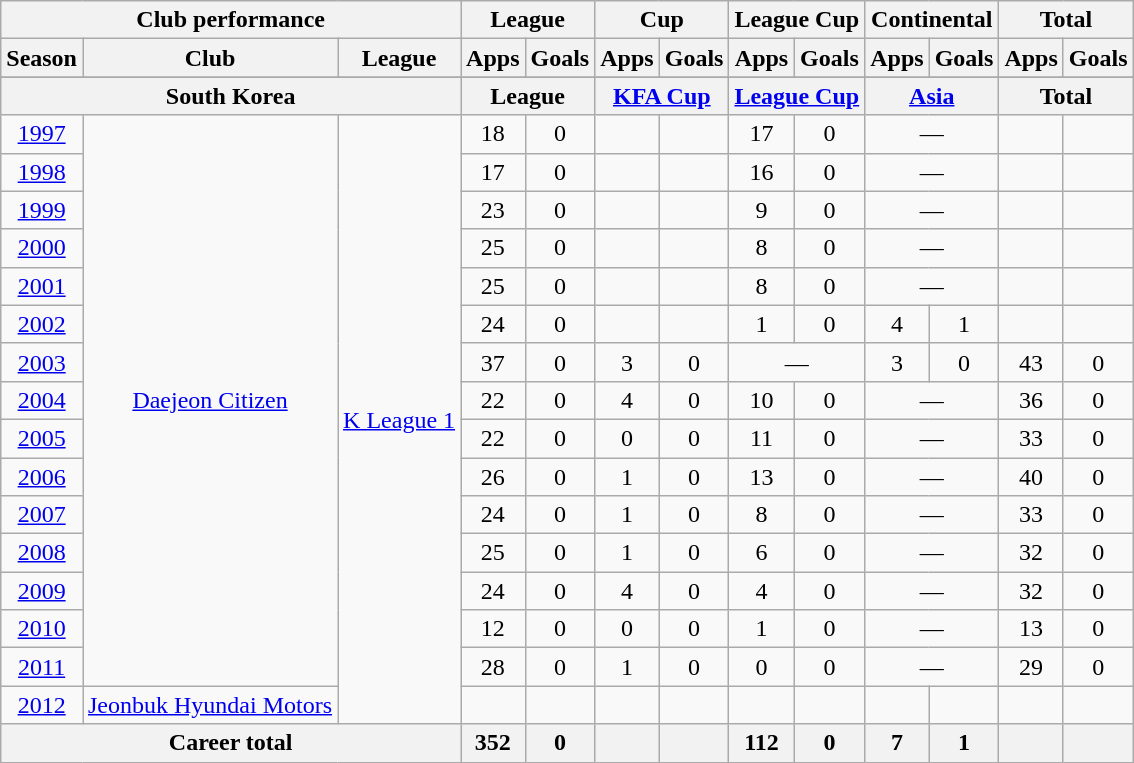<table class="wikitable" style="text-align:center">
<tr>
<th colspan=3>Club performance</th>
<th colspan=2>League</th>
<th colspan=2>Cup</th>
<th colspan=2>League Cup</th>
<th colspan=2>Continental</th>
<th colspan=2>Total</th>
</tr>
<tr>
<th>Season</th>
<th>Club</th>
<th>League</th>
<th>Apps</th>
<th>Goals</th>
<th>Apps</th>
<th>Goals</th>
<th>Apps</th>
<th>Goals</th>
<th>Apps</th>
<th>Goals</th>
<th>Apps</th>
<th>Goals</th>
</tr>
<tr>
</tr>
<tr>
<th colspan=3>South Korea</th>
<th colspan=2>League</th>
<th colspan=2><a href='#'>KFA Cup</a></th>
<th colspan=2><a href='#'>League Cup</a></th>
<th colspan=2><a href='#'>Asia</a></th>
<th colspan=2>Total</th>
</tr>
<tr>
<td><a href='#'>1997</a></td>
<td rowspan="15"><a href='#'>Daejeon Citizen</a></td>
<td rowspan="16"><a href='#'>K League 1</a></td>
<td>18</td>
<td>0</td>
<td></td>
<td></td>
<td>17</td>
<td>0</td>
<td colspan="2">—</td>
<td></td>
<td></td>
</tr>
<tr>
<td><a href='#'>1998</a></td>
<td>17</td>
<td>0</td>
<td></td>
<td></td>
<td>16</td>
<td>0</td>
<td colspan="2">—</td>
<td></td>
<td></td>
</tr>
<tr>
<td><a href='#'>1999</a></td>
<td>23</td>
<td>0</td>
<td></td>
<td></td>
<td>9</td>
<td>0</td>
<td colspan="2">—</td>
<td></td>
<td></td>
</tr>
<tr>
<td><a href='#'>2000</a></td>
<td>25</td>
<td>0</td>
<td></td>
<td></td>
<td>8</td>
<td>0</td>
<td colspan="2">—</td>
<td></td>
<td></td>
</tr>
<tr>
<td><a href='#'>2001</a></td>
<td>25</td>
<td>0</td>
<td></td>
<td></td>
<td>8</td>
<td>0</td>
<td colspan="2">—</td>
<td></td>
<td></td>
</tr>
<tr>
<td><a href='#'>2002</a></td>
<td>24</td>
<td>0</td>
<td></td>
<td></td>
<td>1</td>
<td>0</td>
<td>4</td>
<td>1</td>
<td></td>
<td></td>
</tr>
<tr>
<td><a href='#'>2003</a></td>
<td>37</td>
<td>0</td>
<td>3</td>
<td>0</td>
<td colspan="2">—</td>
<td>3</td>
<td>0</td>
<td>43</td>
<td>0</td>
</tr>
<tr>
<td><a href='#'>2004</a></td>
<td>22</td>
<td>0</td>
<td>4</td>
<td>0</td>
<td>10</td>
<td>0</td>
<td colspan="2">—</td>
<td>36</td>
<td>0</td>
</tr>
<tr>
<td><a href='#'>2005</a></td>
<td>22</td>
<td>0</td>
<td>0</td>
<td>0</td>
<td>11</td>
<td>0</td>
<td colspan="2">—</td>
<td>33</td>
<td>0</td>
</tr>
<tr>
<td><a href='#'>2006</a></td>
<td>26</td>
<td>0</td>
<td>1</td>
<td>0</td>
<td>13</td>
<td>0</td>
<td colspan="2">—</td>
<td>40</td>
<td>0</td>
</tr>
<tr>
<td><a href='#'>2007</a></td>
<td>24</td>
<td>0</td>
<td>1</td>
<td>0</td>
<td>8</td>
<td>0</td>
<td colspan="2">—</td>
<td>33</td>
<td>0</td>
</tr>
<tr>
<td><a href='#'>2008</a></td>
<td>25</td>
<td>0</td>
<td>1</td>
<td>0</td>
<td>6</td>
<td>0</td>
<td colspan="2">—</td>
<td>32</td>
<td>0</td>
</tr>
<tr>
<td><a href='#'>2009</a></td>
<td>24</td>
<td>0</td>
<td>4</td>
<td>0</td>
<td>4</td>
<td>0</td>
<td colspan="2">—</td>
<td>32</td>
<td>0</td>
</tr>
<tr>
<td><a href='#'>2010</a></td>
<td>12</td>
<td>0</td>
<td>0</td>
<td>0</td>
<td>1</td>
<td>0</td>
<td colspan="2">—</td>
<td>13</td>
<td>0</td>
</tr>
<tr>
<td><a href='#'>2011</a></td>
<td>28</td>
<td>0</td>
<td>1</td>
<td>0</td>
<td>0</td>
<td>0</td>
<td colspan="2">—</td>
<td>29</td>
<td>0</td>
</tr>
<tr>
<td><a href='#'>2012</a></td>
<td rowspan="1"><a href='#'>Jeonbuk Hyundai Motors</a></td>
<td></td>
<td></td>
<td></td>
<td></td>
<td></td>
<td></td>
<td></td>
<td></td>
<td></td>
<td></td>
</tr>
<tr>
<th colspan=3>Career total</th>
<th>352</th>
<th>0</th>
<th></th>
<th></th>
<th>112</th>
<th>0</th>
<th>7</th>
<th>1</th>
<th></th>
<th></th>
</tr>
</table>
